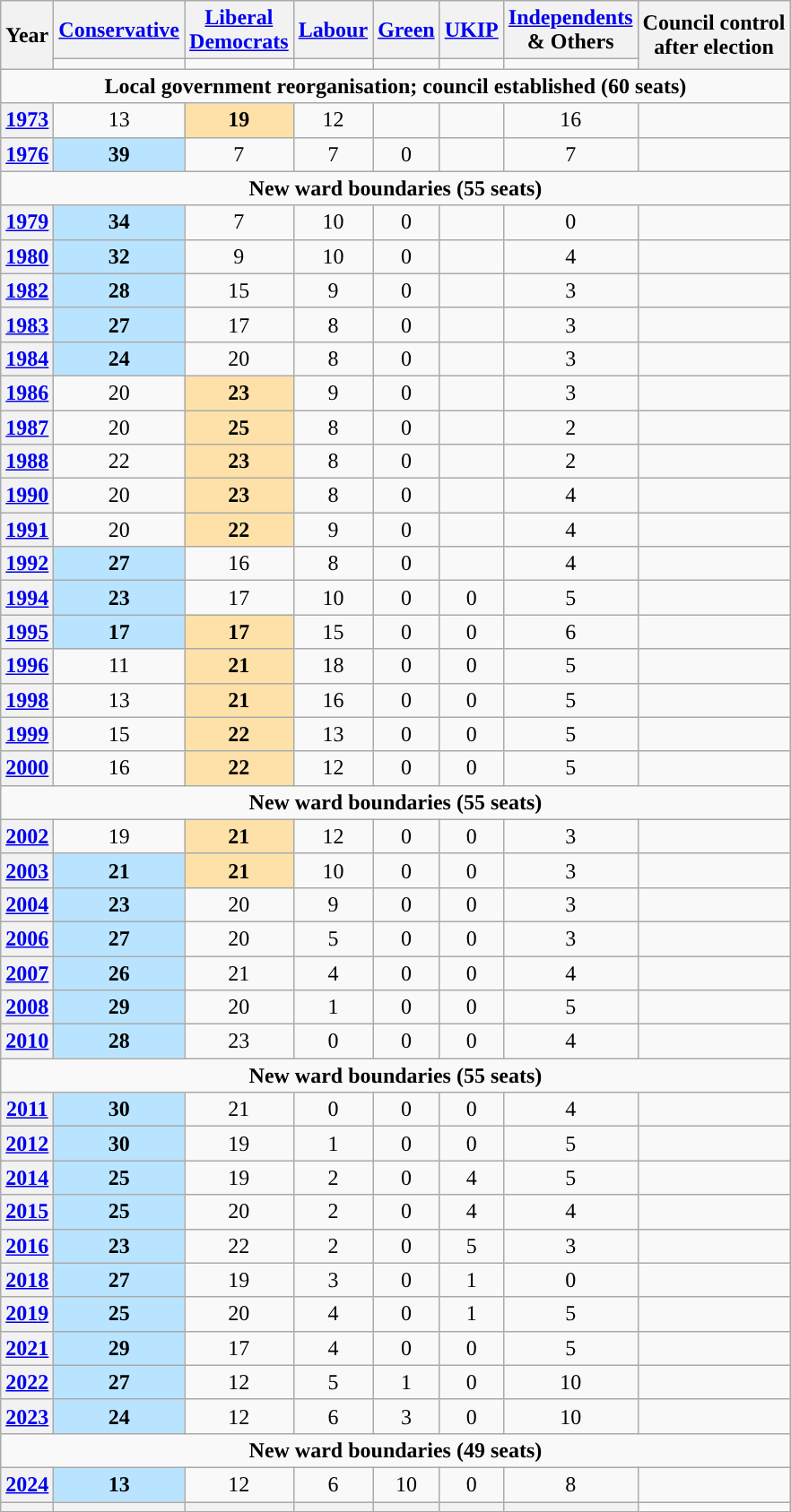<table class="wikitable plainrowheaders" style="text-align:center">
<tr>
<th scope="col" rowspan="2">Year</th>
<th scope="col"><a href='#'>Conservative</a></th>
<th scope="col" style="width:1px"><a href='#'>Liberal Democrats</a></th>
<th scope="col"><a href='#'>Labour</a></th>
<th scope="col"><a href='#'>Green</a></th>
<th scope="col"><a href='#'>UKIP</a></th>
<th scope="col"><a href='#'>Independents</a><br>& Others</th>
<th scope="col" rowspan="2" colspan="2">Council control<br>after election</th>
</tr>
<tr>
<td style="background:"></td>
<td style="background:"></td>
<td style="background:"></td>
<td style="background:"></td>
<td style="background:"></td>
<td style="background:"></td>
</tr>
<tr>
<td colspan="9"><strong>Local government reorganisation; council established (60 seats)</strong></td>
</tr>
<tr>
<th scope="row"><a href='#'>1973</a></th>
<td>13</td>
<td style="background:#FEE1A8"><strong>19</strong></td>
<td>12</td>
<td></td>
<td></td>
<td>16</td>
<td></td>
</tr>
<tr>
<th scope="row"><a href='#'>1976</a></th>
<td style="background:#B9E4FF;"><strong>39</strong></td>
<td>7</td>
<td>7</td>
<td>0</td>
<td></td>
<td>7</td>
<td></td>
</tr>
<tr>
<td colspan="9"><strong>New ward boundaries (55 seats)</strong></td>
</tr>
<tr>
<th scope="row"><a href='#'>1979</a></th>
<td style="background:#B9E4FF;"><strong>34</strong></td>
<td>7</td>
<td>10</td>
<td>0</td>
<td></td>
<td>0</td>
<td></td>
</tr>
<tr>
<th scope="row"><a href='#'>1980</a></th>
<td style="background:#B9E4FF;"><strong>32</strong></td>
<td>9</td>
<td>10</td>
<td>0</td>
<td></td>
<td>4</td>
<td></td>
</tr>
<tr>
<th scope="row"><a href='#'>1982</a></th>
<td style="background:#B9E4FF;"><strong>28</strong></td>
<td>15</td>
<td>9</td>
<td>0</td>
<td></td>
<td>3</td>
<td></td>
</tr>
<tr>
<th scope="row"><a href='#'>1983</a></th>
<td style="background:#B9E4FF;"><strong>27</strong></td>
<td>17</td>
<td>8</td>
<td>0</td>
<td></td>
<td>3</td>
<td></td>
</tr>
<tr>
<th scope="row"><a href='#'>1984</a></th>
<td style="background:#B9E4FF;"><strong>24</strong></td>
<td>20</td>
<td>8</td>
<td>0</td>
<td></td>
<td>3</td>
<td></td>
</tr>
<tr>
<th scope="row"><a href='#'>1986</a></th>
<td>20</td>
<td style="background:#FEE1A8"><strong>23</strong></td>
<td>9</td>
<td>0</td>
<td></td>
<td>3</td>
<td></td>
</tr>
<tr>
<th scope="row"><a href='#'>1987</a></th>
<td>20</td>
<td style="background:#FEE1A8"><strong>25</strong></td>
<td>8</td>
<td>0</td>
<td></td>
<td>2</td>
<td></td>
</tr>
<tr>
<th scope="row"><a href='#'>1988</a></th>
<td>22</td>
<td style="background:#FEE1A8"><strong>23</strong></td>
<td>8</td>
<td>0</td>
<td></td>
<td>2</td>
<td></td>
</tr>
<tr>
<th scope="row"><a href='#'>1990</a></th>
<td>20</td>
<td style="background:#FEE1A8"><strong>23</strong></td>
<td>8</td>
<td>0</td>
<td></td>
<td>4</td>
<td></td>
</tr>
<tr>
<th scope="row"><a href='#'>1991</a></th>
<td>20</td>
<td style="background:#FEE1A8"><strong>22</strong></td>
<td>9</td>
<td>0</td>
<td></td>
<td>4</td>
<td></td>
</tr>
<tr>
<th scope="row"><a href='#'>1992</a></th>
<td style="background:#B9E4FF;"><strong>27</strong></td>
<td>16</td>
<td>8</td>
<td>0</td>
<td></td>
<td>4</td>
<td></td>
</tr>
<tr>
<th scope="row"><a href='#'>1994</a></th>
<td style="background:#B9E4FF;"><strong>23</strong></td>
<td>17</td>
<td>10</td>
<td>0</td>
<td>0</td>
<td>5</td>
<td></td>
</tr>
<tr>
<th scope="row"><a href='#'>1995</a></th>
<td style="background:#B9E4FF;"><strong>17</strong></td>
<td style="background:#FEE1A8"><strong>17</strong></td>
<td>15</td>
<td>0</td>
<td>0</td>
<td>6</td>
<td></td>
</tr>
<tr>
<th scope="row"><a href='#'>1996</a></th>
<td>11</td>
<td style="background:#FEE1A8"><strong>21</strong></td>
<td>18</td>
<td>0</td>
<td>0</td>
<td>5</td>
<td></td>
</tr>
<tr>
<th scope="row"><a href='#'>1998</a></th>
<td>13</td>
<td style="background:#FEE1A8"><strong>21</strong></td>
<td>16</td>
<td>0</td>
<td>0</td>
<td>5</td>
<td></td>
</tr>
<tr>
<th scope="row"><a href='#'>1999</a></th>
<td>15</td>
<td style="background:#FEE1A8"><strong>22</strong></td>
<td>13</td>
<td>0</td>
<td>0</td>
<td>5</td>
<td></td>
</tr>
<tr>
<th scope="row"><a href='#'>2000</a></th>
<td>16</td>
<td style="background:#FEE1A8"><strong>22</strong></td>
<td>12</td>
<td>0</td>
<td>0</td>
<td>5</td>
<td></td>
</tr>
<tr>
<td colspan="9"><strong>New ward boundaries (55 seats)</strong></td>
</tr>
<tr>
<th scope="row"><a href='#'>2002</a></th>
<td>19</td>
<td style="background:#FEE1A8"><strong>21</strong></td>
<td>12</td>
<td>0</td>
<td>0</td>
<td>3</td>
<td></td>
</tr>
<tr>
<th scope="row"><a href='#'>2003</a></th>
<td style="background:#B9E4FF;"><strong>21</strong></td>
<td style="background:#FEE1A8"><strong>21</strong></td>
<td>10</td>
<td>0</td>
<td>0</td>
<td>3</td>
<td></td>
</tr>
<tr>
<th scope="row"><a href='#'>2004</a></th>
<td style="background:#B9E4FF;"><strong>23</strong></td>
<td>20</td>
<td>9</td>
<td>0</td>
<td>0</td>
<td>3</td>
<td></td>
</tr>
<tr>
<th scope="row"><a href='#'>2006</a></th>
<td style="background:#B9E4FF;"><strong>27</strong></td>
<td>20</td>
<td>5</td>
<td>0</td>
<td>0</td>
<td>3</td>
<td></td>
</tr>
<tr>
<th scope="row"><a href='#'>2007</a></th>
<td style="background:#B9E4FF;"><strong>26</strong></td>
<td>21</td>
<td>4</td>
<td>0</td>
<td>0</td>
<td>4</td>
<td></td>
</tr>
<tr>
<th scope="row"><a href='#'>2008</a></th>
<td style="background:#B9E4FF;"><strong>29</strong></td>
<td>20</td>
<td>1</td>
<td>0</td>
<td>0</td>
<td>5</td>
<td></td>
</tr>
<tr>
<th scope="row"><a href='#'>2010</a></th>
<td style="background:#B9E4FF;"><strong>28</strong></td>
<td>23</td>
<td>0</td>
<td>0</td>
<td>0</td>
<td>4</td>
<td></td>
</tr>
<tr>
<td colspan="9"><strong>New ward boundaries (55 seats)</strong></td>
</tr>
<tr>
<th scope="row"><a href='#'>2011</a></th>
<td style="background:#B9E4FF;"><strong>30</strong></td>
<td>21</td>
<td>0</td>
<td>0</td>
<td>0</td>
<td>4</td>
<td></td>
</tr>
<tr>
<th scope="row"><a href='#'>2012</a></th>
<td style="background:#B9E4FF;"><strong>30</strong></td>
<td>19</td>
<td>1</td>
<td>0</td>
<td>0</td>
<td>5</td>
<td></td>
</tr>
<tr>
<th scope="row"><a href='#'>2014</a></th>
<td style="background:#B9E4FF;"><strong>25</strong></td>
<td>19</td>
<td>2</td>
<td>0</td>
<td>4</td>
<td>5</td>
<td></td>
</tr>
<tr>
<th scope="row"><a href='#'>2015</a></th>
<td style="background:#B9E4FF;"><strong>25</strong></td>
<td>20</td>
<td>2</td>
<td>0</td>
<td>4</td>
<td>4</td>
<td></td>
</tr>
<tr>
<th scope="row"><a href='#'>2016</a></th>
<td style="background:#B9E4FF;"><strong>23</strong></td>
<td>22</td>
<td>2</td>
<td>0</td>
<td>5</td>
<td>3</td>
<td></td>
</tr>
<tr>
<th scope="row"><a href='#'>2018</a></th>
<td style="background:#B9E4FF;"><strong>27</strong></td>
<td>19</td>
<td>3</td>
<td>0</td>
<td>1</td>
<td>0</td>
<td></td>
</tr>
<tr>
<th scope="row"><a href='#'>2019</a></th>
<td style="background:#B9E4FF;"><strong>25</strong></td>
<td>20</td>
<td>4</td>
<td>0</td>
<td>1</td>
<td>5</td>
<td></td>
</tr>
<tr>
<th scope="row"><a href='#'>2021</a></th>
<td style="background:#B9E4FF;"><strong>29</strong></td>
<td>17</td>
<td>4</td>
<td>0</td>
<td>0</td>
<td>5</td>
<td></td>
</tr>
<tr>
<th scope="row"><a href='#'>2022</a></th>
<td style="background:#B9E4FF;"><strong>27</strong></td>
<td>12</td>
<td>5</td>
<td>1</td>
<td>0</td>
<td>10</td>
<td></td>
</tr>
<tr>
<th scope="row"><a href='#'>2023</a></th>
<td style="background:#B9E4FF;"><strong>24</strong></td>
<td>12</td>
<td>6</td>
<td>3</td>
<td>0</td>
<td>10</td>
<td></td>
</tr>
<tr>
<td colspan="9"><strong>New ward boundaries (49 seats)</strong></td>
</tr>
<tr>
<th scope="row"><a href='#'>2024</a></th>
<td style="background:#B9E4FF;"><strong>13</strong></td>
<td>12</td>
<td>6</td>
<td>10</td>
<td>0</td>
<td>8</td>
<td></td>
</tr>
<tr>
<th></th>
<th style="background-color: "></th>
<th style="background-color: "></th>
<th style="background-color: "></th>
<th style="background-color: "></th>
<th style="background-color: "></th>
<th style="background-color: "></th>
</tr>
</table>
